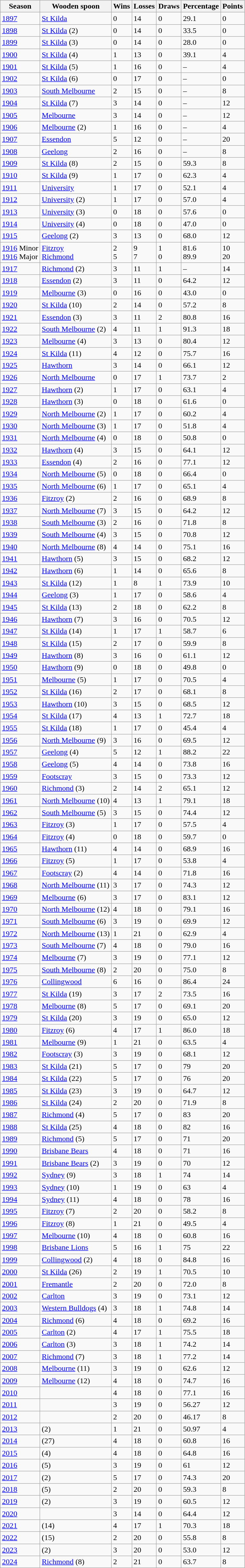<table class="wikitable sortable">
<tr>
<th><strong>Season</strong></th>
<th><strong>Wooden spoon</strong></th>
<th><strong>Wins</strong></th>
<th><strong>Losses</strong></th>
<th><strong>Draws</strong></th>
<th><strong>Percentage</strong></th>
<th><strong>Points</strong></th>
</tr>
<tr>
<td><a href='#'>1897</a></td>
<td><a href='#'>St Kilda</a></td>
<td>0</td>
<td>14</td>
<td>0</td>
<td>29.1</td>
<td>0</td>
</tr>
<tr>
<td><a href='#'>1898</a></td>
<td><a href='#'>St Kilda</a> (2)</td>
<td>0</td>
<td>14</td>
<td>0</td>
<td>33.5</td>
<td>0</td>
</tr>
<tr>
<td><a href='#'>1899</a></td>
<td><a href='#'>St Kilda</a> (3)</td>
<td>0</td>
<td>14</td>
<td>0</td>
<td>28.0</td>
<td>0</td>
</tr>
<tr>
<td><a href='#'>1900</a></td>
<td><a href='#'>St Kilda</a> (4)</td>
<td>1</td>
<td>13</td>
<td>0</td>
<td>39.1</td>
<td>4</td>
</tr>
<tr>
<td><a href='#'>1901</a></td>
<td><a href='#'>St Kilda</a> (5)</td>
<td>1</td>
<td>16</td>
<td>0</td>
<td>–</td>
<td>4</td>
</tr>
<tr>
<td><a href='#'>1902</a></td>
<td><a href='#'>St Kilda</a> (6)</td>
<td>0</td>
<td>17</td>
<td>0</td>
<td>–</td>
<td>0</td>
</tr>
<tr>
<td><a href='#'>1903</a></td>
<td><a href='#'>South Melbourne</a></td>
<td>2</td>
<td>15</td>
<td>0</td>
<td>–</td>
<td>8</td>
</tr>
<tr>
<td><a href='#'>1904</a></td>
<td><a href='#'>St Kilda</a> (7)</td>
<td>3</td>
<td>14</td>
<td>0</td>
<td>–</td>
<td>12</td>
</tr>
<tr>
<td><a href='#'>1905</a></td>
<td><a href='#'>Melbourne</a></td>
<td>3</td>
<td>14</td>
<td>0</td>
<td>–</td>
<td>12</td>
</tr>
<tr>
<td><a href='#'>1906</a></td>
<td><a href='#'>Melbourne</a> (2)</td>
<td>1</td>
<td>16</td>
<td>0</td>
<td>–</td>
<td>4</td>
</tr>
<tr>
<td><a href='#'>1907</a></td>
<td><a href='#'>Essendon</a></td>
<td>5</td>
<td>12</td>
<td>0</td>
<td>–</td>
<td>20</td>
</tr>
<tr>
<td><a href='#'>1908</a></td>
<td><a href='#'>Geelong</a></td>
<td>2</td>
<td>16</td>
<td>0</td>
<td>–</td>
<td>8</td>
</tr>
<tr>
<td><a href='#'>1909</a></td>
<td><a href='#'>St Kilda</a> (8)</td>
<td>2</td>
<td>15</td>
<td>0</td>
<td>59.3</td>
<td>8</td>
</tr>
<tr>
<td><a href='#'>1910</a></td>
<td><a href='#'>St Kilda</a> (9)</td>
<td>1</td>
<td>17</td>
<td>0</td>
<td>62.3</td>
<td>4</td>
</tr>
<tr>
<td><a href='#'>1911</a></td>
<td><a href='#'>University</a></td>
<td>1</td>
<td>17</td>
<td>0</td>
<td>52.1</td>
<td>4</td>
</tr>
<tr>
<td><a href='#'>1912</a></td>
<td><a href='#'>University</a> (2)</td>
<td>1</td>
<td>17</td>
<td>0</td>
<td>57.0</td>
<td>4</td>
</tr>
<tr>
<td><a href='#'>1913</a></td>
<td><a href='#'>University</a> (3)</td>
<td>0</td>
<td>18</td>
<td>0</td>
<td>57.6</td>
<td>0</td>
</tr>
<tr>
<td><a href='#'>1914</a></td>
<td><a href='#'>University</a> (4)</td>
<td>0</td>
<td>18</td>
<td>0</td>
<td>47.0</td>
<td>0</td>
</tr>
<tr>
<td><a href='#'>1915</a></td>
<td><a href='#'>Geelong</a> (2)</td>
<td>3</td>
<td>13</td>
<td>0</td>
<td>68.0</td>
<td>12</td>
</tr>
<tr>
<td><a href='#'>1916</a> Minor<br><a href='#'>1916</a> Major</td>
<td><a href='#'>Fitzroy</a><br><a href='#'>Richmond</a></td>
<td>2<br>5</td>
<td>9<br>7</td>
<td>1<br>0</td>
<td>81.6<br>89.9</td>
<td>10<br>20</td>
</tr>
<tr>
<td><a href='#'>1917</a></td>
<td><a href='#'>Richmond</a> (2)</td>
<td>3</td>
<td>11</td>
<td>1</td>
<td>–</td>
<td>14</td>
</tr>
<tr>
<td><a href='#'>1918</a></td>
<td><a href='#'>Essendon</a> (2)</td>
<td>3</td>
<td>11</td>
<td>0</td>
<td>64.2</td>
<td>12</td>
</tr>
<tr>
<td><a href='#'>1919</a></td>
<td><a href='#'>Melbourne</a> (3)</td>
<td>0</td>
<td>16</td>
<td>0</td>
<td>43.0</td>
<td>0</td>
</tr>
<tr>
<td><a href='#'>1920</a></td>
<td><a href='#'>St Kilda</a> (10)</td>
<td>2</td>
<td>14</td>
<td>0</td>
<td>57.2</td>
<td>8</td>
</tr>
<tr>
<td><a href='#'>1921</a></td>
<td><a href='#'>Essendon</a> (3)</td>
<td>3</td>
<td>11</td>
<td>2</td>
<td>80.8</td>
<td>16</td>
</tr>
<tr>
<td><a href='#'>1922</a></td>
<td><a href='#'>South Melbourne</a> (2)</td>
<td>4</td>
<td>11</td>
<td>1</td>
<td>91.3</td>
<td>18</td>
</tr>
<tr>
<td><a href='#'>1923</a></td>
<td><a href='#'>Melbourne</a> (4)</td>
<td>3</td>
<td>13</td>
<td>0</td>
<td>80.4</td>
<td>12</td>
</tr>
<tr>
<td><a href='#'>1924</a></td>
<td><a href='#'>St Kilda</a> (11)</td>
<td>4</td>
<td>12</td>
<td>0</td>
<td>75.7</td>
<td>16</td>
</tr>
<tr>
<td><a href='#'>1925</a></td>
<td><a href='#'>Hawthorn</a></td>
<td>3</td>
<td>14</td>
<td>0</td>
<td>66.1</td>
<td>12</td>
</tr>
<tr>
<td><a href='#'>1926</a></td>
<td><a href='#'>North Melbourne</a></td>
<td>0</td>
<td>17</td>
<td>1</td>
<td>73.7</td>
<td>2</td>
</tr>
<tr>
<td><a href='#'>1927</a></td>
<td><a href='#'>Hawthorn</a> (2)</td>
<td>1</td>
<td>17</td>
<td>0</td>
<td>63.1</td>
<td>4</td>
</tr>
<tr>
<td><a href='#'>1928</a></td>
<td><a href='#'>Hawthorn</a> (3)</td>
<td>0</td>
<td>18</td>
<td>0</td>
<td>61.6</td>
<td>0</td>
</tr>
<tr>
<td><a href='#'>1929</a></td>
<td><a href='#'>North Melbourne</a> (2)</td>
<td>1</td>
<td>17</td>
<td>0</td>
<td>60.2</td>
<td>4</td>
</tr>
<tr>
<td><a href='#'>1930</a></td>
<td><a href='#'>North Melbourne</a> (3)</td>
<td>1</td>
<td>17</td>
<td>0</td>
<td>51.8</td>
<td>4</td>
</tr>
<tr>
<td><a href='#'>1931</a></td>
<td><a href='#'>North Melbourne</a> (4)</td>
<td>0</td>
<td>18</td>
<td>0</td>
<td>50.8</td>
<td>0</td>
</tr>
<tr>
<td><a href='#'>1932</a></td>
<td><a href='#'>Hawthorn</a> (4)</td>
<td>3</td>
<td>15</td>
<td>0</td>
<td>64.1</td>
<td>12</td>
</tr>
<tr>
<td><a href='#'>1933</a></td>
<td><a href='#'>Essendon</a> (4)</td>
<td>2</td>
<td>16</td>
<td>0</td>
<td>77.1</td>
<td>12</td>
</tr>
<tr>
<td><a href='#'>1934</a></td>
<td><a href='#'>North Melbourne</a> (5)</td>
<td>0</td>
<td>18</td>
<td>0</td>
<td>66.4</td>
<td>0</td>
</tr>
<tr>
<td><a href='#'>1935</a></td>
<td><a href='#'>North Melbourne</a> (6)</td>
<td>1</td>
<td>17</td>
<td>0</td>
<td>65.1</td>
<td>4</td>
</tr>
<tr>
<td><a href='#'>1936</a></td>
<td><a href='#'>Fitzroy</a> (2)</td>
<td>2</td>
<td>16</td>
<td>0</td>
<td>68.9</td>
<td>8</td>
</tr>
<tr>
<td><a href='#'>1937</a></td>
<td><a href='#'>North Melbourne</a> (7)</td>
<td>3</td>
<td>15</td>
<td>0</td>
<td>64.2</td>
<td>12</td>
</tr>
<tr>
<td><a href='#'>1938</a></td>
<td><a href='#'>South Melbourne</a> (3)</td>
<td>2</td>
<td>16</td>
<td>0</td>
<td>71.8</td>
<td>8</td>
</tr>
<tr>
<td><a href='#'>1939</a></td>
<td><a href='#'>South Melbourne</a> (4)</td>
<td>3</td>
<td>15</td>
<td>0</td>
<td>70.8</td>
<td>12</td>
</tr>
<tr>
<td><a href='#'>1940</a></td>
<td><a href='#'>North Melbourne</a> (8)</td>
<td>4</td>
<td>14</td>
<td>0</td>
<td>75.1</td>
<td>16</td>
</tr>
<tr>
<td><a href='#'>1941</a></td>
<td><a href='#'>Hawthorn</a> (5)</td>
<td>3</td>
<td>15</td>
<td>0</td>
<td>68.2</td>
<td>12</td>
</tr>
<tr>
<td><a href='#'>1942</a></td>
<td><a href='#'>Hawthorn</a> (6)</td>
<td>1</td>
<td>14</td>
<td>0</td>
<td>65.6</td>
<td>8</td>
</tr>
<tr>
<td><a href='#'>1943</a></td>
<td><a href='#'>St Kilda</a> (12)</td>
<td>1</td>
<td>8</td>
<td>1</td>
<td>73.9</td>
<td>10</td>
</tr>
<tr>
<td><a href='#'>1944</a></td>
<td><a href='#'>Geelong</a> (3)</td>
<td>1</td>
<td>17</td>
<td>0</td>
<td>58.6</td>
<td>4</td>
</tr>
<tr>
<td><a href='#'>1945</a></td>
<td><a href='#'>St Kilda</a> (13)</td>
<td>2</td>
<td>18</td>
<td>0</td>
<td>62.2</td>
<td>8</td>
</tr>
<tr>
<td><a href='#'>1946</a></td>
<td><a href='#'>Hawthorn</a> (7)</td>
<td>3</td>
<td>16</td>
<td>0</td>
<td>70.5</td>
<td>12</td>
</tr>
<tr>
<td><a href='#'>1947</a></td>
<td><a href='#'>St Kilda</a> (14)</td>
<td>1</td>
<td>17</td>
<td>1</td>
<td>58.7</td>
<td>6</td>
</tr>
<tr>
<td><a href='#'>1948</a></td>
<td><a href='#'>St Kilda</a> (15)</td>
<td>2</td>
<td>17</td>
<td>0</td>
<td>59.9</td>
<td>8</td>
</tr>
<tr>
<td><a href='#'>1949</a></td>
<td><a href='#'>Hawthorn</a> (8)</td>
<td>3</td>
<td>16</td>
<td>0</td>
<td>61.1</td>
<td>12</td>
</tr>
<tr>
<td><a href='#'>1950</a></td>
<td><a href='#'>Hawthorn</a> (9)</td>
<td>0</td>
<td>18</td>
<td>0</td>
<td>49.8</td>
<td>0</td>
</tr>
<tr>
<td><a href='#'>1951</a></td>
<td><a href='#'>Melbourne</a> (5)</td>
<td>1</td>
<td>17</td>
<td>0</td>
<td>70.5</td>
<td>4</td>
</tr>
<tr>
<td><a href='#'>1952</a></td>
<td><a href='#'>St Kilda</a> (16)</td>
<td>2</td>
<td>17</td>
<td>0</td>
<td>68.1</td>
<td>8</td>
</tr>
<tr>
<td><a href='#'>1953</a></td>
<td><a href='#'>Hawthorn</a> (10)</td>
<td>3</td>
<td>15</td>
<td>0</td>
<td>68.5</td>
<td>12</td>
</tr>
<tr>
<td><a href='#'>1954</a></td>
<td><a href='#'>St Kilda</a> (17)</td>
<td>4</td>
<td>13</td>
<td>1</td>
<td>72.7</td>
<td>18</td>
</tr>
<tr>
<td><a href='#'>1955</a></td>
<td><a href='#'>St Kilda</a> (18)</td>
<td>1</td>
<td>17</td>
<td>0</td>
<td>45.4</td>
<td>4</td>
</tr>
<tr>
<td><a href='#'>1956</a></td>
<td><a href='#'>North Melbourne</a> (9)</td>
<td>3</td>
<td>16</td>
<td>0</td>
<td>69.5</td>
<td>12</td>
</tr>
<tr>
<td><a href='#'>1957</a></td>
<td><a href='#'>Geelong</a> (4)</td>
<td>5</td>
<td>12</td>
<td>1</td>
<td>88.2</td>
<td>22</td>
</tr>
<tr>
<td><a href='#'>1958</a></td>
<td><a href='#'>Geelong</a> (5)</td>
<td>4</td>
<td>14</td>
<td>0</td>
<td>73.8</td>
<td>16</td>
</tr>
<tr>
<td><a href='#'>1959</a></td>
<td><a href='#'>Footscray</a></td>
<td>3</td>
<td>15</td>
<td>0</td>
<td>73.3</td>
<td>12</td>
</tr>
<tr>
<td><a href='#'>1960</a></td>
<td><a href='#'>Richmond</a> (3)</td>
<td>2</td>
<td>14</td>
<td>2</td>
<td>65.1</td>
<td>12</td>
</tr>
<tr>
<td><a href='#'>1961</a></td>
<td><a href='#'>North Melbourne</a> (10)</td>
<td>4</td>
<td>13</td>
<td>1</td>
<td>79.1</td>
<td>18</td>
</tr>
<tr>
<td><a href='#'>1962</a></td>
<td><a href='#'>South Melbourne</a> (5)</td>
<td>3</td>
<td>15</td>
<td>0</td>
<td>74.4</td>
<td>12</td>
</tr>
<tr>
<td><a href='#'>1963</a></td>
<td><a href='#'>Fitzroy</a> (3)</td>
<td>1</td>
<td>17</td>
<td>0</td>
<td>57.5</td>
<td>4</td>
</tr>
<tr>
<td><a href='#'>1964</a></td>
<td><a href='#'>Fitzroy</a> (4)</td>
<td>0</td>
<td>18</td>
<td>0</td>
<td>59.7</td>
<td>0</td>
</tr>
<tr>
<td><a href='#'>1965</a></td>
<td><a href='#'>Hawthorn</a> (11)</td>
<td>4</td>
<td>14</td>
<td>0</td>
<td>68.9</td>
<td>16</td>
</tr>
<tr>
<td><a href='#'>1966</a></td>
<td><a href='#'>Fitzroy</a> (5)</td>
<td>1</td>
<td>17</td>
<td>0</td>
<td>53.8</td>
<td>4</td>
</tr>
<tr>
<td><a href='#'>1967</a></td>
<td><a href='#'>Footscray</a> (2)</td>
<td>4</td>
<td>14</td>
<td>0</td>
<td>71.8</td>
<td>16</td>
</tr>
<tr>
<td><a href='#'>1968</a></td>
<td><a href='#'>North Melbourne</a> (11)</td>
<td>3</td>
<td>17</td>
<td>0</td>
<td>74.3</td>
<td>12</td>
</tr>
<tr>
<td><a href='#'>1969</a></td>
<td><a href='#'>Melbourne</a> (6)</td>
<td>3</td>
<td>17</td>
<td>0</td>
<td>83.1</td>
<td>12</td>
</tr>
<tr>
<td><a href='#'>1970</a></td>
<td><a href='#'>North Melbourne</a> (12)</td>
<td>4</td>
<td>18</td>
<td>0</td>
<td>79.1</td>
<td>16</td>
</tr>
<tr>
<td><a href='#'>1971</a></td>
<td><a href='#'>South Melbourne</a> (6)</td>
<td>3</td>
<td>19</td>
<td>0</td>
<td>69.9</td>
<td>12</td>
</tr>
<tr>
<td><a href='#'>1972</a></td>
<td><a href='#'>North Melbourne</a> (13)</td>
<td>1</td>
<td>21</td>
<td>0</td>
<td>62.9</td>
<td>4</td>
</tr>
<tr>
<td><a href='#'>1973</a></td>
<td><a href='#'>South Melbourne</a> (7)</td>
<td>4</td>
<td>18</td>
<td>0</td>
<td>79.0</td>
<td>16</td>
</tr>
<tr>
<td><a href='#'>1974</a></td>
<td><a href='#'>Melbourne</a> (7)</td>
<td>3</td>
<td>19</td>
<td>0</td>
<td>77.1</td>
<td>12</td>
</tr>
<tr>
<td><a href='#'>1975</a></td>
<td><a href='#'>South Melbourne</a> (8)</td>
<td>2</td>
<td>20</td>
<td>0</td>
<td>75.0</td>
<td>8</td>
</tr>
<tr>
<td><a href='#'>1976</a></td>
<td><a href='#'>Collingwood</a></td>
<td>6</td>
<td>16</td>
<td>0</td>
<td>86.4</td>
<td>24</td>
</tr>
<tr>
<td><a href='#'>1977</a></td>
<td><a href='#'>St Kilda</a> (19)</td>
<td>3</td>
<td>17</td>
<td>2</td>
<td>73.5</td>
<td>16</td>
</tr>
<tr>
<td><a href='#'>1978</a></td>
<td><a href='#'>Melbourne</a> (8)</td>
<td>5</td>
<td>17</td>
<td>0</td>
<td>69.1</td>
<td>20</td>
</tr>
<tr>
<td><a href='#'>1979</a></td>
<td><a href='#'>St Kilda</a> (20)</td>
<td>3</td>
<td>19</td>
<td>0</td>
<td>65.0</td>
<td>12</td>
</tr>
<tr>
<td><a href='#'>1980</a></td>
<td><a href='#'>Fitzroy</a> (6)</td>
<td>4</td>
<td>17</td>
<td>1</td>
<td>86.0</td>
<td>18</td>
</tr>
<tr>
<td><a href='#'>1981</a></td>
<td><a href='#'>Melbourne</a> (9)</td>
<td>1</td>
<td>21</td>
<td>0</td>
<td>63.5</td>
<td>4</td>
</tr>
<tr>
<td><a href='#'>1982</a></td>
<td><a href='#'>Footscray</a> (3)</td>
<td>3</td>
<td>19</td>
<td>0</td>
<td>68.1</td>
<td>12</td>
</tr>
<tr>
<td><a href='#'>1983</a></td>
<td><a href='#'>St Kilda</a> (21)</td>
<td>5</td>
<td>17</td>
<td>0</td>
<td>79</td>
<td>20</td>
</tr>
<tr>
<td><a href='#'>1984</a></td>
<td><a href='#'>St Kilda</a> (22)</td>
<td>5</td>
<td>17</td>
<td>0</td>
<td>76</td>
<td>20</td>
</tr>
<tr>
<td><a href='#'>1985</a></td>
<td><a href='#'>St Kilda</a> (23)</td>
<td>3</td>
<td>19</td>
<td>0</td>
<td>64.7</td>
<td>12</td>
</tr>
<tr>
<td><a href='#'>1986</a></td>
<td><a href='#'>St Kilda</a> (24)</td>
<td>2</td>
<td>20</td>
<td>0</td>
<td>71.9</td>
<td>8</td>
</tr>
<tr>
<td><a href='#'>1987</a></td>
<td><a href='#'>Richmond</a> (4)</td>
<td>5</td>
<td>17</td>
<td>0</td>
<td>83</td>
<td>20</td>
</tr>
<tr>
<td><a href='#'>1988</a></td>
<td><a href='#'>St Kilda</a> (25)</td>
<td>4</td>
<td>18</td>
<td>0</td>
<td>82</td>
<td>16</td>
</tr>
<tr>
<td><a href='#'>1989</a></td>
<td><a href='#'>Richmond</a> (5)</td>
<td>5</td>
<td>17</td>
<td>0</td>
<td>71</td>
<td>20</td>
</tr>
<tr>
<td><a href='#'>1990</a></td>
<td><a href='#'>Brisbane Bears</a></td>
<td>4</td>
<td>18</td>
<td>0</td>
<td>71</td>
<td>16</td>
</tr>
<tr>
<td><a href='#'>1991</a></td>
<td><a href='#'>Brisbane Bears</a> (2)</td>
<td>3</td>
<td>19</td>
<td>0</td>
<td>70</td>
<td>12</td>
</tr>
<tr>
<td><a href='#'>1992</a></td>
<td><a href='#'>Sydney</a> (9)</td>
<td>3</td>
<td>18</td>
<td>1</td>
<td>74</td>
<td>14</td>
</tr>
<tr>
<td><a href='#'>1993</a></td>
<td><a href='#'>Sydney</a> (10)</td>
<td>1</td>
<td>19</td>
<td>0</td>
<td>63</td>
<td>4</td>
</tr>
<tr>
<td><a href='#'>1994</a></td>
<td><a href='#'>Sydney</a> (11)</td>
<td>4</td>
<td>18</td>
<td>0</td>
<td>78</td>
<td>16</td>
</tr>
<tr>
<td><a href='#'>1995</a></td>
<td><a href='#'>Fitzroy</a> (7)</td>
<td>2</td>
<td>20</td>
<td>0</td>
<td>58.2</td>
<td>8</td>
</tr>
<tr>
<td><a href='#'>1996</a></td>
<td><a href='#'>Fitzroy</a> (8)</td>
<td>1</td>
<td>21</td>
<td>0</td>
<td>49.5</td>
<td>4</td>
</tr>
<tr>
<td><a href='#'>1997</a></td>
<td><a href='#'>Melbourne</a> (10)</td>
<td>4</td>
<td>18</td>
<td>0</td>
<td>60.8</td>
<td>16</td>
</tr>
<tr>
<td><a href='#'>1998</a></td>
<td><a href='#'>Brisbane Lions</a></td>
<td>5</td>
<td>16</td>
<td>1</td>
<td>75</td>
<td>22</td>
</tr>
<tr>
<td><a href='#'>1999</a></td>
<td><a href='#'>Collingwood</a> (2)</td>
<td>4</td>
<td>18</td>
<td>0</td>
<td>84.8</td>
<td>16</td>
</tr>
<tr>
<td><a href='#'>2000</a></td>
<td><a href='#'>St Kilda</a> (26)</td>
<td>2</td>
<td>19</td>
<td>1</td>
<td>70.5</td>
<td>10</td>
</tr>
<tr>
<td><a href='#'>2001</a></td>
<td><a href='#'>Fremantle</a></td>
<td>2</td>
<td>20</td>
<td>0</td>
<td>72.0</td>
<td>8</td>
</tr>
<tr>
<td><a href='#'>2002</a></td>
<td><a href='#'>Carlton</a></td>
<td>3</td>
<td>19</td>
<td>0</td>
<td>73.1</td>
<td>12</td>
</tr>
<tr>
<td><a href='#'>2003</a></td>
<td><a href='#'>Western Bulldogs</a> (4)</td>
<td>3</td>
<td>18</td>
<td>1</td>
<td>74.8</td>
<td>14</td>
</tr>
<tr>
<td><a href='#'>2004</a></td>
<td><a href='#'>Richmond</a> (6)</td>
<td>4</td>
<td>18</td>
<td>0</td>
<td>69.2</td>
<td>16</td>
</tr>
<tr>
<td><a href='#'>2005</a></td>
<td><a href='#'>Carlton</a> (2)</td>
<td>4</td>
<td>17</td>
<td>1</td>
<td>75.5</td>
<td>18</td>
</tr>
<tr>
<td><a href='#'>2006</a></td>
<td><a href='#'>Carlton</a> (3)</td>
<td>3</td>
<td>18</td>
<td>1</td>
<td>74.2</td>
<td>14</td>
</tr>
<tr>
<td><a href='#'>2007</a></td>
<td><a href='#'>Richmond</a> (7)</td>
<td>3</td>
<td>18</td>
<td>1</td>
<td>77.2</td>
<td>14</td>
</tr>
<tr>
<td><a href='#'>2008</a></td>
<td><a href='#'>Melbourne</a> (11)</td>
<td>3</td>
<td>19</td>
<td>0</td>
<td>62.6</td>
<td>12</td>
</tr>
<tr>
<td><a href='#'>2009</a></td>
<td><a href='#'>Melbourne</a> (12)</td>
<td>4</td>
<td>18</td>
<td>0</td>
<td>74.7</td>
<td>16</td>
</tr>
<tr>
<td><a href='#'>2010</a></td>
<td></td>
<td>4</td>
<td>18</td>
<td>0</td>
<td>77.1</td>
<td>16</td>
</tr>
<tr>
<td><a href='#'>2011</a></td>
<td></td>
<td>3</td>
<td>19</td>
<td>0</td>
<td>56.27</td>
<td>12</td>
</tr>
<tr>
<td><a href='#'>2012</a></td>
<td></td>
<td>2</td>
<td>20</td>
<td>0</td>
<td>46.17</td>
<td>8</td>
</tr>
<tr>
<td><a href='#'>2013</a></td>
<td> (2)</td>
<td>1</td>
<td>21</td>
<td>0</td>
<td>50.97</td>
<td>4</td>
</tr>
<tr>
<td><a href='#'>2014</a></td>
<td> (27)</td>
<td>4</td>
<td>18</td>
<td>0</td>
<td>60.8</td>
<td>16</td>
</tr>
<tr>
<td><a href='#'>2015</a></td>
<td> (4)</td>
<td>4</td>
<td>18</td>
<td>0</td>
<td>64.8</td>
<td>16</td>
</tr>
<tr>
<td><a href='#'>2016</a></td>
<td> (5)</td>
<td>3</td>
<td>19</td>
<td>0</td>
<td>61</td>
<td>12</td>
</tr>
<tr>
<td><a href='#'>2017</a></td>
<td> (2)</td>
<td>5</td>
<td>17</td>
<td>0</td>
<td>74.3</td>
<td>20</td>
</tr>
<tr>
<td><a href='#'>2018</a></td>
<td> (5)</td>
<td>2</td>
<td>20</td>
<td>0</td>
<td>59.3</td>
<td>8</td>
</tr>
<tr>
<td><a href='#'>2019</a></td>
<td> (2)</td>
<td>3</td>
<td>19</td>
<td>0</td>
<td>60.5</td>
<td>12</td>
</tr>
<tr>
<td><a href='#'>2020</a></td>
<td></td>
<td>3</td>
<td>14</td>
<td>0</td>
<td>64.4</td>
<td>12</td>
</tr>
<tr>
<td><a href='#'>2021</a></td>
<td> (14)</td>
<td>4</td>
<td>17</td>
<td>1</td>
<td>70.3</td>
<td>18</td>
</tr>
<tr>
<td><a href='#'>2022</a></td>
<td> (15)</td>
<td>2</td>
<td>20</td>
<td>0</td>
<td>55.8</td>
<td>8</td>
</tr>
<tr>
<td><a href='#'>2023</a></td>
<td> (2)</td>
<td>3</td>
<td>20</td>
<td>0</td>
<td>53.0</td>
<td>12</td>
</tr>
<tr>
<td><a href='#'>2024</a></td>
<td><a href='#'>Richmond</a> (8)</td>
<td>2</td>
<td>21</td>
<td>0</td>
<td>63.7</td>
<td>8</td>
</tr>
</table>
